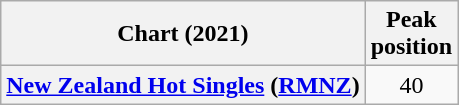<table class="wikitable plainrowheaders" style="text-align:center">
<tr>
<th scope="col">Chart (2021)</th>
<th scope="col">Peak<br>position</th>
</tr>
<tr>
<th scope="row"><a href='#'>New Zealand Hot Singles</a> (<a href='#'>RMNZ</a>)</th>
<td>40</td>
</tr>
</table>
